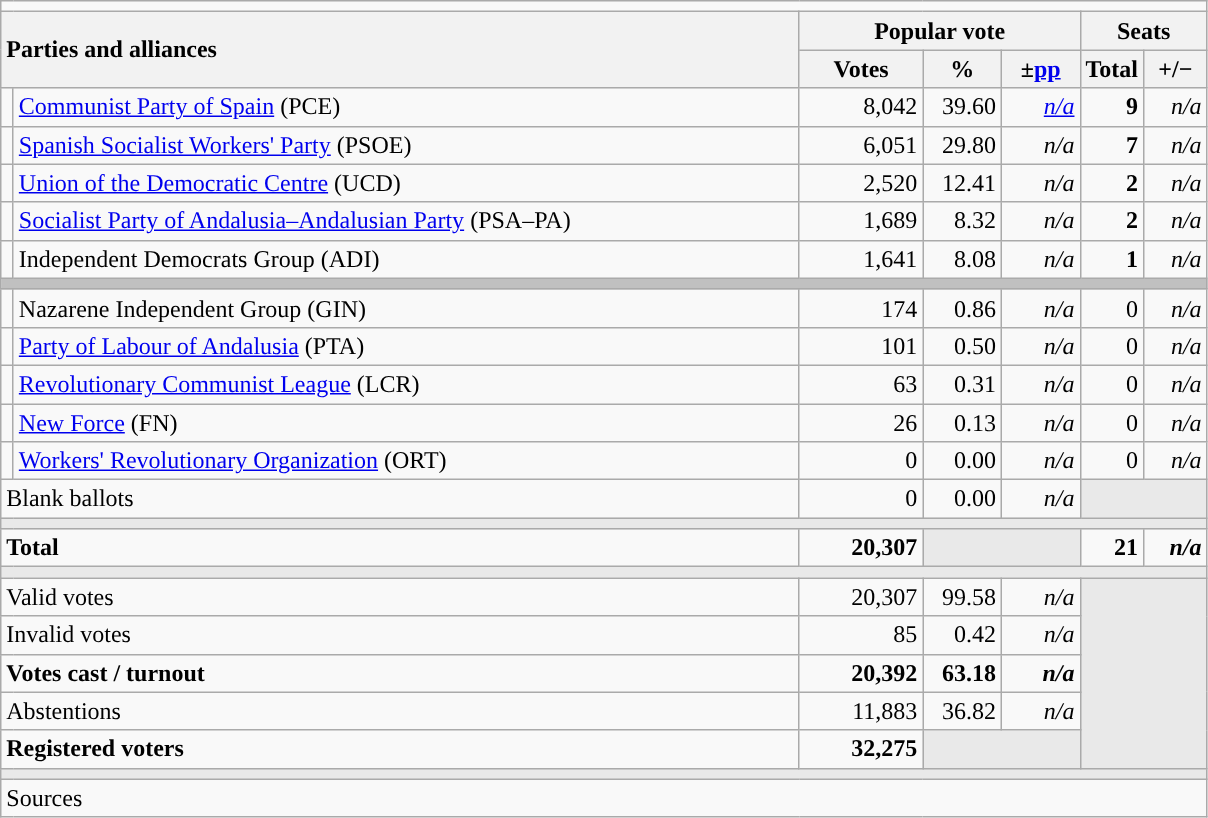<table class="wikitable" style="text-align:right;">
<tr>
<td colspan="7"></td>
</tr>
<tr>
<th style="text-align:left;" rowspan="2" colspan="2" width="525">Parties and alliances</th>
<th colspan="3">Popular vote</th>
<th colspan="2">Seats</th>
</tr>
<tr>
<th width="75">Votes</th>
<th width="45">%</th>
<th width="45">±<a href='#'>pp</a></th>
<th width="35">Total</th>
<th width="35">+/−</th>
</tr>
<tr>
<td width="1" style="color:inherit;background:"></td>
<td align="left"><a href='#'>Communist Party of Spain</a> (PCE)</td>
<td>8,042</td>
<td>39.60</td>
<td><em><a href='#'>n/a</a></em></td>
<td><strong>9</strong></td>
<td><em>n/a</em></td>
</tr>
<tr>
<td style="color:inherit;background:"></td>
<td align="left"><a href='#'>Spanish Socialist Workers' Party</a> (PSOE)</td>
<td>6,051</td>
<td>29.80</td>
<td><em>n/a</em></td>
<td><strong>7</strong></td>
<td><em>n/a</em></td>
</tr>
<tr>
<td style="color:inherit;background:"></td>
<td align="left"><a href='#'>Union of the Democratic Centre</a> (UCD)</td>
<td>2,520</td>
<td>12.41</td>
<td><em>n/a</em></td>
<td><strong>2</strong></td>
<td><em>n/a</em></td>
</tr>
<tr>
<td style="color:inherit;background:"></td>
<td align="left"><a href='#'>Socialist Party of Andalusia–Andalusian Party</a> (PSA–PA)</td>
<td>1,689</td>
<td>8.32</td>
<td><em>n/a</em></td>
<td><strong>2</strong></td>
<td><em>n/a</em></td>
</tr>
<tr>
<td style="color:inherit;background:"></td>
<td align="left">Independent Democrats Group (ADI)</td>
<td>1,641</td>
<td>8.08</td>
<td><em>n/a</em></td>
<td><strong>1</strong></td>
<td><em>n/a</em></td>
</tr>
<tr>
<td colspan="7" bgcolor="#C0C0C0"></td>
</tr>
<tr>
<td style="color:inherit;background:"></td>
<td align="left">Nazarene Independent Group (GIN)</td>
<td>174</td>
<td>0.86</td>
<td><em>n/a</em></td>
<td>0</td>
<td><em>n/a</em></td>
</tr>
<tr>
<td style="color:inherit;background:"></td>
<td align="left"><a href='#'>Party of Labour of Andalusia</a> (PTA)</td>
<td>101</td>
<td>0.50</td>
<td><em>n/a</em></td>
<td>0</td>
<td><em>n/a</em></td>
</tr>
<tr>
<td style="color:inherit;background:"></td>
<td align="left"><a href='#'>Revolutionary Communist League</a> (LCR)</td>
<td>63</td>
<td>0.31</td>
<td><em>n/a</em></td>
<td>0</td>
<td><em>n/a</em></td>
</tr>
<tr>
<td style="color:inherit;background:"></td>
<td align="left"><a href='#'>New Force</a> (FN)</td>
<td>26</td>
<td>0.13</td>
<td><em>n/a</em></td>
<td>0</td>
<td><em>n/a</em></td>
</tr>
<tr>
<td style="color:inherit;background:"></td>
<td align="left"><a href='#'>Workers' Revolutionary Organization</a> (ORT)</td>
<td>0</td>
<td>0.00</td>
<td><em>n/a</em></td>
<td>0</td>
<td><em>n/a</em></td>
</tr>
<tr>
<td align="left" colspan="2">Blank ballots</td>
<td>0</td>
<td>0.00</td>
<td><em>n/a</em></td>
<td bgcolor="#E9E9E9" colspan="2"></td>
</tr>
<tr>
<td colspan="7" bgcolor="#E9E9E9"></td>
</tr>
<tr style="font-weight:bold;">
<td align="left" colspan="2">Total</td>
<td>20,307</td>
<td bgcolor="#E9E9E9" colspan="2"></td>
<td>21</td>
<td><em>n/a</em></td>
</tr>
<tr>
<td colspan="7" bgcolor="#E9E9E9"></td>
</tr>
<tr>
<td align="left" colspan="2">Valid votes</td>
<td>20,307</td>
<td>99.58</td>
<td><em>n/a</em></td>
<td bgcolor="#E9E9E9" colspan="2" rowspan="5"></td>
</tr>
<tr>
<td align="left" colspan="2">Invalid votes</td>
<td>85</td>
<td>0.42</td>
<td><em>n/a</em></td>
</tr>
<tr style="font-weight:bold;">
<td align="left" colspan="2">Votes cast / turnout</td>
<td>20,392</td>
<td>63.18</td>
<td><em>n/a</em></td>
</tr>
<tr>
<td align="left" colspan="2">Abstentions</td>
<td>11,883</td>
<td>36.82</td>
<td><em>n/a</em></td>
</tr>
<tr style="font-weight:bold;">
<td align="left" colspan="2">Registered voters</td>
<td>32,275</td>
<td bgcolor="#E9E9E9" colspan="2"></td>
</tr>
<tr>
<td colspan="7" bgcolor="#E9E9E9"></td>
</tr>
<tr>
<td align="left" colspan="7">Sources</td>
</tr>
</table>
